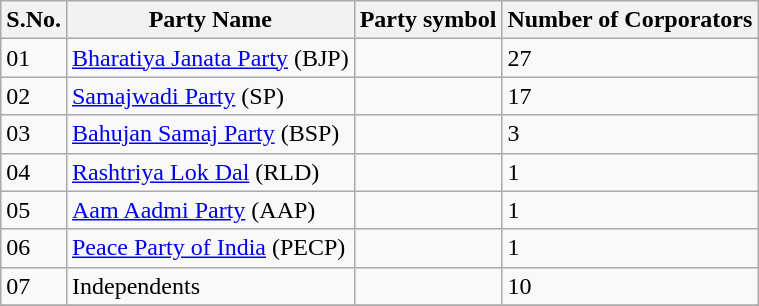<table class="sortable wikitable">
<tr>
<th>S.No.</th>
<th>Party Name</th>
<th>Party symbol</th>
<th>Number of Corporators</th>
</tr>
<tr>
<td>01</td>
<td><a href='#'>Bharatiya Janata Party</a> (BJP)</td>
<td></td>
<td>27</td>
</tr>
<tr>
<td>02</td>
<td><a href='#'>Samajwadi Party</a> (SP)</td>
<td></td>
<td>17</td>
</tr>
<tr>
<td>03</td>
<td><a href='#'>Bahujan Samaj Party</a> (BSP)</td>
<td></td>
<td>3</td>
</tr>
<tr>
<td>04</td>
<td><a href='#'>Rashtriya Lok Dal</a> (RLD)</td>
<td></td>
<td>1</td>
</tr>
<tr>
<td>05</td>
<td><a href='#'>Aam Aadmi Party</a> (AAP)</td>
<td></td>
<td>1</td>
</tr>
<tr>
<td>06</td>
<td><a href='#'>Peace Party of India</a> (PECP)</td>
<td></td>
<td>1</td>
</tr>
<tr>
<td>07</td>
<td>Independents</td>
<td></td>
<td>10</td>
</tr>
<tr>
</tr>
</table>
